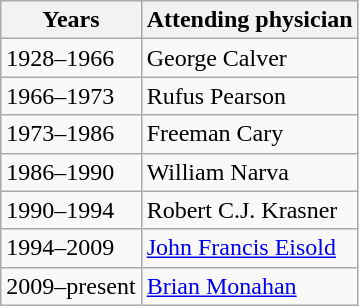<table class="wikitable" border="1">
<tr>
<th>Years</th>
<th>Attending physician</th>
</tr>
<tr>
<td>1928–1966</td>
<td>George Calver</td>
</tr>
<tr>
<td>1966–1973</td>
<td>Rufus Pearson</td>
</tr>
<tr>
<td>1973–1986</td>
<td>Freeman Cary</td>
</tr>
<tr>
<td>1986–1990</td>
<td>William Narva</td>
</tr>
<tr>
<td>1990–1994</td>
<td>Robert C.J. Krasner</td>
</tr>
<tr>
<td>1994–2009</td>
<td><a href='#'>John Francis Eisold</a></td>
</tr>
<tr>
<td>2009–present</td>
<td><a href='#'>Brian Monahan</a></td>
</tr>
</table>
